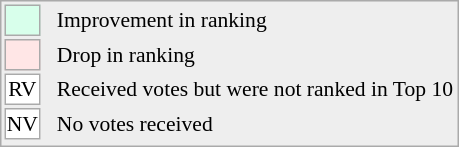<table align="right" style="font-size:90%; border:1px solid #aaaaaa; white-space:nowrap; background:#eeeeee;">
<tr>
<td style="background:#d8ffeb; width:20px; border:1px solid #aaaaaa;"> </td>
<td rowspan="5"> </td>
<td>Improvement in ranking</td>
</tr>
<tr>
<td style="background:#ffe6e6; width:20px; border:1px solid #aaaaaa;"> </td>
<td>Drop in ranking</td>
</tr>
<tr>
<td align="center" style="width:20px; border:1px solid #aaaaaa; background:white;">RV</td>
<td>Received votes but were not ranked in Top 10</td>
</tr>
<tr>
<td align="center" style="width:20px; border:1px solid #aaaaaa; background:white;">NV</td>
<td>No votes received</td>
</tr>
<tr>
</tr>
</table>
